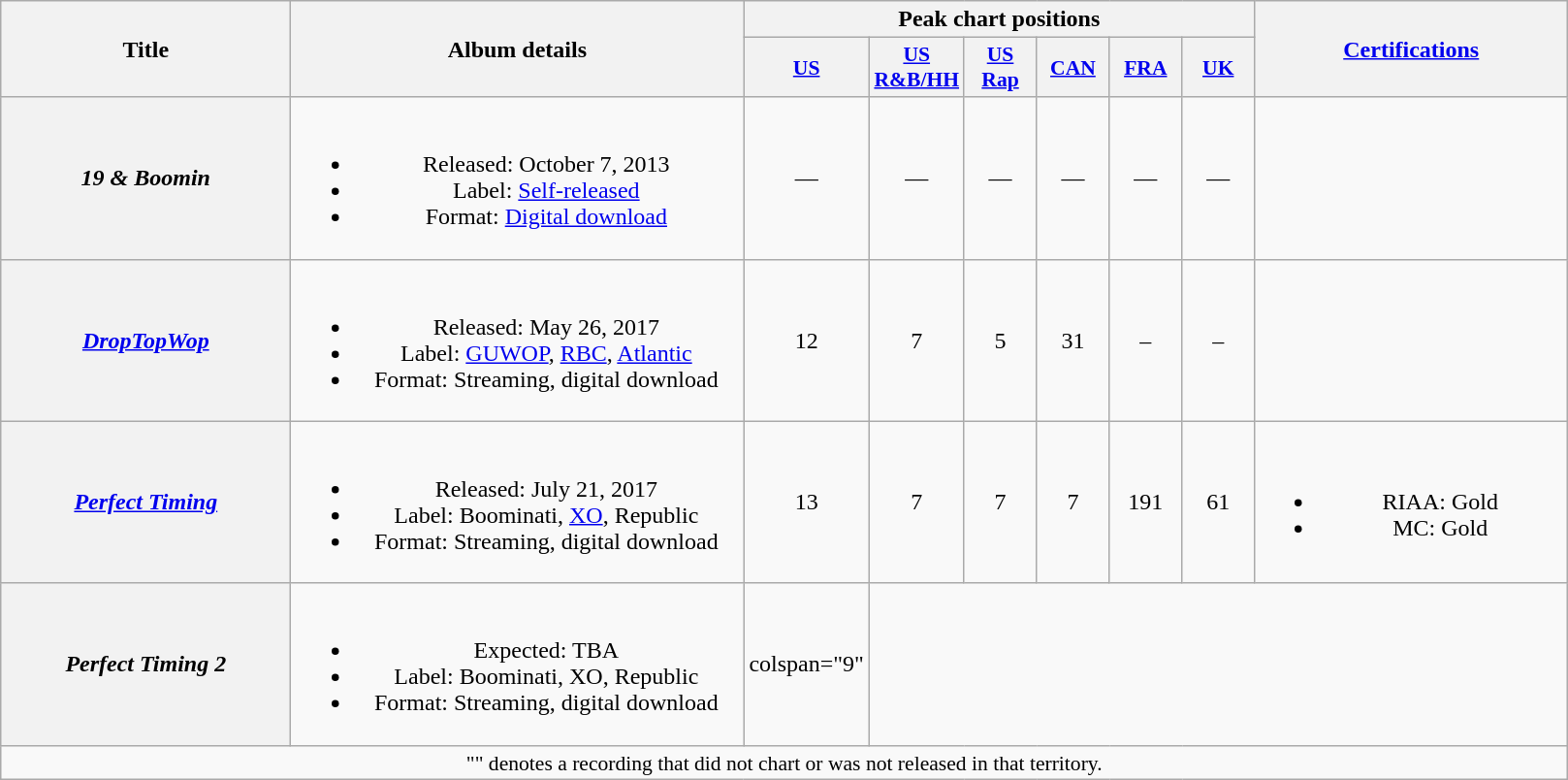<table class="wikitable plainrowheaders" style="text-align:center;">
<tr>
<th rowspan="2" style="width:12em;">Title</th>
<th rowspan="2" style="width:19em;">Album details</th>
<th colspan="6">Peak chart positions</th>
<th scope="col" rowspan="2" style="width:13em;"><a href='#'>Certifications</a></th>
</tr>
<tr>
<th style="width:3em;font-size:90%;"><a href='#'>US</a><br></th>
<th style="width:3em;font-size:90%;"><a href='#'>US<br>R&B/HH</a><br></th>
<th style="width:3em;font-size:90%;"><a href='#'>US Rap</a><br></th>
<th style="width:3em;font-size:90%;"><a href='#'>CAN</a><br></th>
<th style="width:3em;font-size:90%;"><a href='#'>FRA</a><br></th>
<th style="width:3em;font-size:90%;"><a href='#'>UK</a><br></th>
</tr>
<tr>
<th scope="row"><em>19 & Boomin</em></th>
<td><br><ul><li>Released: October 7, 2013</li><li>Label: <a href='#'>Self-released</a></li><li>Format: <a href='#'>Digital download</a></li></ul></td>
<td>—</td>
<td>—</td>
<td>—</td>
<td>—</td>
<td>—</td>
<td>—</td>
<td></td>
</tr>
<tr>
<th scope="row"><em><a href='#'>DropTopWop</a></em> <br></th>
<td><br><ul><li>Released: May 26, 2017</li><li>Label: <a href='#'>GUWOP</a>, <a href='#'>RBC</a>, <a href='#'>Atlantic</a></li><li>Format: Streaming, digital download</li></ul></td>
<td>12</td>
<td>7</td>
<td>5</td>
<td>31</td>
<td>–</td>
<td>–</td>
<td></td>
</tr>
<tr>
<th scope="row"><em><a href='#'>Perfect Timing</a></em><br></th>
<td><br><ul><li>Released: July 21, 2017</li><li>Label: Boominati, <a href='#'>XO</a>, Republic</li><li>Format: Streaming, digital download</li></ul></td>
<td>13</td>
<td>7</td>
<td>7</td>
<td>7</td>
<td>191</td>
<td>61</td>
<td><br><ul><li>RIAA: Gold</li><li>MC: Gold</li></ul></td>
</tr>
<tr>
<th scope="row"><em>Perfect Timing 2</em><br></th>
<td><br><ul><li>Expected: TBA</li><li>Label: Boominati, XO, Republic</li><li>Format: Streaming, digital download</li></ul></td>
<td>colspan="9" </td>
</tr>
<tr>
<td colspan="14" style="font-size:90%">"" denotes a recording that did not chart or was not released in that territory.</td>
</tr>
</table>
